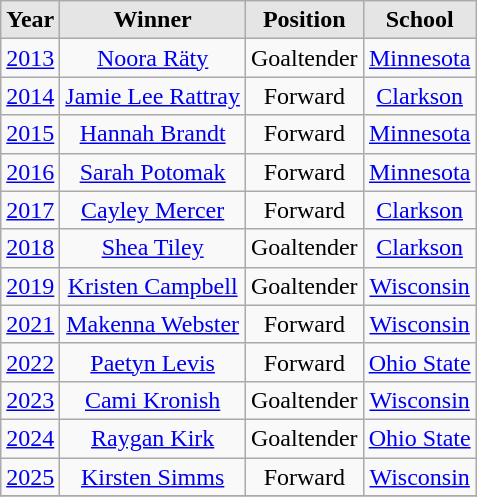<table class="wikitable" style="text-align: center;">
<tr>
<th style="background:#e5e5e5;">Year</th>
<th style="background:#e5e5e5;">Winner</th>
<th style="background:#e5e5e5;">Position</th>
<th style="background:#e5e5e5;">School</th>
</tr>
<tr>
<td><a href='#'>2013</a></td>
<td><a href='#'>Noora Räty</a></td>
<td>Goaltender</td>
<td><a href='#'>Minnesota</a></td>
</tr>
<tr>
<td><a href='#'>2014</a></td>
<td><a href='#'>Jamie Lee Rattray</a></td>
<td>Forward</td>
<td><a href='#'>Clarkson</a></td>
</tr>
<tr>
<td><a href='#'>2015</a></td>
<td><a href='#'>Hannah Brandt</a></td>
<td>Forward</td>
<td><a href='#'>Minnesota</a></td>
</tr>
<tr>
<td><a href='#'>2016</a></td>
<td><a href='#'>Sarah Potomak</a></td>
<td>Forward</td>
<td><a href='#'>Minnesota</a></td>
</tr>
<tr>
<td><a href='#'>2017</a></td>
<td><a href='#'>Cayley Mercer</a></td>
<td>Forward</td>
<td><a href='#'>Clarkson</a></td>
</tr>
<tr>
<td><a href='#'>2018</a></td>
<td><a href='#'>Shea Tiley</a></td>
<td>Goaltender</td>
<td><a href='#'>Clarkson</a></td>
</tr>
<tr>
<td><a href='#'>2019</a></td>
<td><a href='#'>Kristen Campbell</a></td>
<td>Goaltender</td>
<td><a href='#'>Wisconsin</a></td>
</tr>
<tr>
<td><a href='#'>2021</a></td>
<td><a href='#'>Makenna Webster</a></td>
<td>Forward</td>
<td><a href='#'>Wisconsin</a></td>
</tr>
<tr>
<td><a href='#'>2022</a></td>
<td><a href='#'>Paetyn Levis</a></td>
<td>Forward</td>
<td><a href='#'>Ohio State</a></td>
</tr>
<tr>
<td><a href='#'>2023</a></td>
<td><a href='#'>Cami Kronish</a></td>
<td>Goaltender</td>
<td><a href='#'>Wisconsin</a></td>
</tr>
<tr>
<td><a href='#'>2024</a></td>
<td><a href='#'>Raygan Kirk</a></td>
<td>Goaltender</td>
<td><a href='#'>Ohio State</a></td>
</tr>
<tr>
<td><a href='#'>2025</a></td>
<td><a href='#'>Kirsten Simms</a></td>
<td>Forward</td>
<td><a href='#'>Wisconsin</a></td>
</tr>
<tr>
</tr>
</table>
